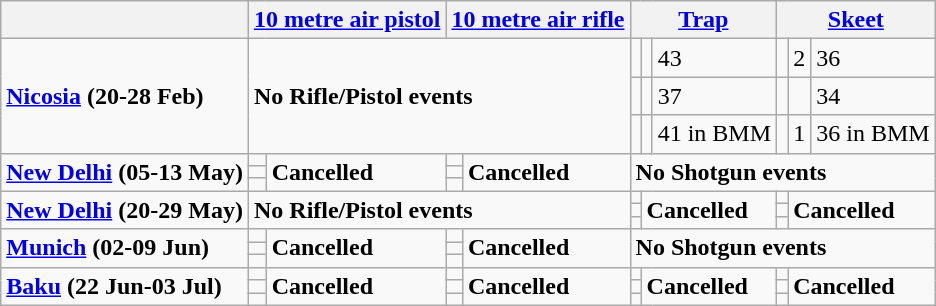<table class="wikitable">
<tr>
<th></th>
<th colspan="3"><a href='#'>10 metre air pistol</a></th>
<th colspan="3"><a href='#'>10 metre air rifle</a></th>
<th colspan="3"><a href='#'>Trap</a></th>
<th colspan="3"><a href='#'>Skeet</a></th>
</tr>
<tr>
<td rowspan="3"><strong><a href='#'>Nicosia</a>  (20-28 Feb)</strong></td>
<td colspan="6" rowspan="3"><strong>No Rifle/Pistol events</strong></td>
<td></td>
<td></td>
<td>43</td>
<td></td>
<td> 2</td>
<td>36</td>
</tr>
<tr>
<td></td>
<td></td>
<td>37</td>
<td></td>
<td></td>
<td>34</td>
</tr>
<tr>
<td></td>
<td></td>
<td>41 in BMM</td>
<td></td>
<td> 1</td>
<td>36 in BMM</td>
</tr>
<tr>
<td rowspan="3"><strong><a href='#'>New Delhi</a> </strong> <strong>(05-13 May)</strong></td>
<td></td>
<td colspan="2" rowspan="3"><strong>Cancelled</strong></td>
<td></td>
<td colspan="2" rowspan="3"><strong>Cancelled</strong></td>
<td colspan="6" rowspan="3"><strong>No Shotgun events</strong></td>
</tr>
<tr>
<td></td>
<td></td>
</tr>
<tr>
<td></td>
<td></td>
</tr>
<tr>
<td rowspan="3"><strong><a href='#'>New Delhi</a>  (20-29 May)</strong></td>
<td colspan="6" rowspan="3"><strong>No Rifle/Pistol events</strong></td>
<td></td>
<td colspan="2" rowspan="3"><strong>Cancelled</strong></td>
<td></td>
<td colspan="2" rowspan="3"><strong>Cancelled</strong></td>
</tr>
<tr>
<td></td>
<td></td>
</tr>
<tr>
<td></td>
<td></td>
</tr>
<tr>
<td rowspan="3"><strong><a href='#'>Munich</a> </strong> <strong>(02-09 Jun)</strong></td>
<td></td>
<td colspan="2" rowspan="3"><strong>Cancelled</strong></td>
<td></td>
<td colspan="2" rowspan="3"><strong>Cancelled</strong></td>
<td colspan="6" rowspan="3"><strong>No Shotgun events</strong></td>
</tr>
<tr>
<td></td>
<td></td>
</tr>
<tr>
<td></td>
<td></td>
</tr>
<tr>
<td rowspan="3"><strong><a href='#'>Baku</a> </strong> <strong>(22 Jun-03 Jul)</strong></td>
<td></td>
<td colspan="2" rowspan="3"><strong>Cancelled</strong></td>
<td></td>
<td colspan="2" rowspan="3"><strong>Cancelled</strong></td>
<td></td>
<td colspan="2" rowspan="3"><strong>Cancelled</strong></td>
<td></td>
<td colspan="2" rowspan="3"><strong>Cancelled</strong></td>
</tr>
<tr>
<td></td>
<td></td>
<td></td>
<td></td>
</tr>
<tr>
<td></td>
<td></td>
<td></td>
<td></td>
</tr>
</table>
